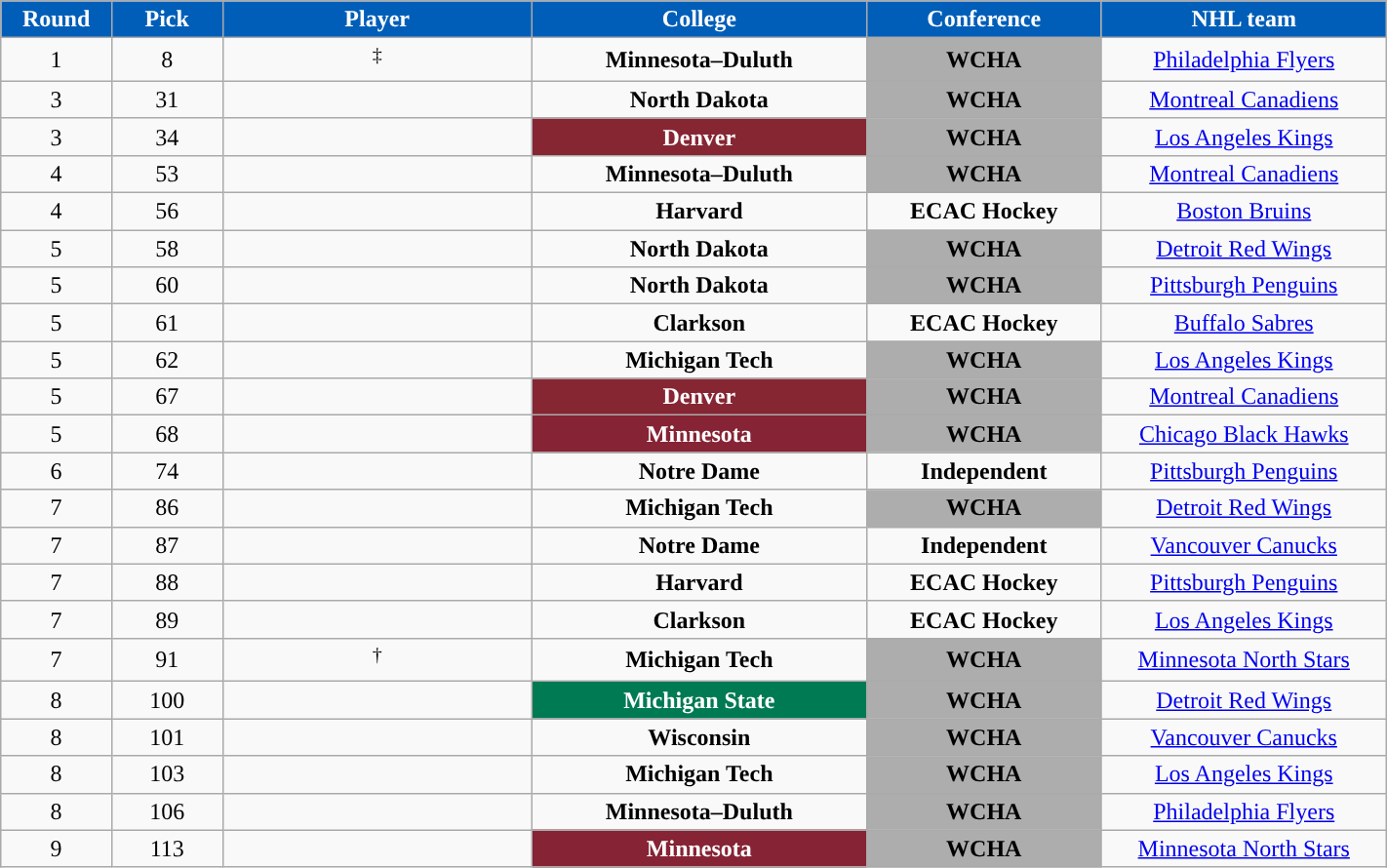<table class="wikitable sortable" width="75%">
<tr>
<th style="color:white; background-color:#005EB8; width: 4em;">Round</th>
<th style="color:white; background-color:#005EB8; width: 4em;">Pick</th>
<th style="color:white; background-color:#005EB8; width: 12em;">Player</th>
<th style="color:white; background-color:#005EB8; width: 13em;">College</th>
<th style="color:white; background-color:#005EB8; width: 9em;">Conference</th>
<th style="color:white; background-color:#005EB8; width: 11em;">NHL team</th>
</tr>
<tr align="center" bgcolor="">
<td>1</td>
<td>8</td>
<td> <sup>‡</sup></td>
<td><strong>Minnesota–Duluth</strong></td>
<td style="color:black; background:#ADADAD; "><strong>WCHA</strong></td>
<td><a href='#'>Philadelphia Flyers</a></td>
</tr>
<tr align="center" bgcolor="">
<td>3</td>
<td>31</td>
<td></td>
<td><strong>North Dakota</strong></td>
<td style="color:black; background:#ADADAD; "><strong>WCHA</strong></td>
<td><a href='#'>Montreal Canadiens</a></td>
</tr>
<tr align="center" bgcolor="">
<td>3</td>
<td>34</td>
<td></td>
<td style="color:white; background:#862633; "><strong>Denver</strong></td>
<td style="color:black; background:#ADADAD; "><strong>WCHA</strong></td>
<td><a href='#'>Los Angeles Kings</a></td>
</tr>
<tr align="center" bgcolor="">
<td>4</td>
<td>53</td>
<td></td>
<td><strong>Minnesota–Duluth</strong></td>
<td style="color:black; background:#ADADAD; "><strong>WCHA</strong></td>
<td><a href='#'>Montreal Canadiens</a></td>
</tr>
<tr align="center" bgcolor="">
<td>4</td>
<td>56</td>
<td></td>
<td><strong>Harvard</strong></td>
<td><strong>ECAC Hockey</strong></td>
<td><a href='#'>Boston Bruins</a></td>
</tr>
<tr align="center" bgcolor="">
<td>5</td>
<td>58</td>
<td></td>
<td><strong>North Dakota</strong></td>
<td style="color:black; background:#ADADAD; "><strong>WCHA</strong></td>
<td><a href='#'>Detroit Red Wings</a></td>
</tr>
<tr align="center" bgcolor="">
<td>5</td>
<td>60</td>
<td></td>
<td><strong>North Dakota</strong></td>
<td style="color:black; background:#ADADAD; "><strong>WCHA</strong></td>
<td><a href='#'>Pittsburgh Penguins</a></td>
</tr>
<tr align="center" bgcolor="">
<td>5</td>
<td>61</td>
<td></td>
<td><strong>Clarkson</strong></td>
<td><strong>ECAC Hockey</strong></td>
<td><a href='#'>Buffalo Sabres</a></td>
</tr>
<tr align="center" bgcolor="">
<td>5</td>
<td>62</td>
<td></td>
<td><strong>Michigan Tech</strong></td>
<td style="color:black; background:#ADADAD; "><strong>WCHA</strong></td>
<td><a href='#'>Los Angeles Kings</a></td>
</tr>
<tr align="center" bgcolor="">
<td>5</td>
<td>67</td>
<td></td>
<td style="color:white; background:#862633; "><strong>Denver</strong></td>
<td style="color:black; background:#ADADAD; "><strong>WCHA</strong></td>
<td><a href='#'>Montreal Canadiens</a></td>
</tr>
<tr align="center" bgcolor="">
<td>5</td>
<td>68</td>
<td></td>
<td style="color:white; background:#862334; "><strong>Minnesota</strong></td>
<td style="color:black; background:#ADADAD; "><strong>WCHA</strong></td>
<td><a href='#'>Chicago Black Hawks</a></td>
</tr>
<tr align="center" bgcolor="">
<td>6</td>
<td>74</td>
<td></td>
<td><strong>Notre Dame</strong></td>
<td><strong>Independent</strong></td>
<td><a href='#'>Pittsburgh Penguins</a></td>
</tr>
<tr align="center" bgcolor="">
<td>7</td>
<td>86</td>
<td></td>
<td><strong>Michigan Tech</strong></td>
<td style="color:black; background:#ADADAD; "><strong>WCHA</strong></td>
<td><a href='#'>Detroit Red Wings</a></td>
</tr>
<tr align="center" bgcolor="">
<td>7</td>
<td>87</td>
<td></td>
<td><strong>Notre Dame</strong></td>
<td><strong>Independent</strong></td>
<td><a href='#'>Vancouver Canucks</a></td>
</tr>
<tr align="center" bgcolor="">
<td>7</td>
<td>88</td>
<td></td>
<td><strong>Harvard</strong></td>
<td><strong>ECAC Hockey</strong></td>
<td><a href='#'>Pittsburgh Penguins</a></td>
</tr>
<tr align="center" bgcolor="">
<td>7</td>
<td>89</td>
<td></td>
<td><strong>Clarkson</strong></td>
<td><strong>ECAC Hockey</strong></td>
<td><a href='#'>Los Angeles Kings</a></td>
</tr>
<tr align="center" bgcolor="">
<td>7</td>
<td>91</td>
<td> <sup>†</sup></td>
<td><strong>Michigan Tech</strong></td>
<td style="color:black; background:#ADADAD; "><strong>WCHA</strong></td>
<td><a href='#'>Minnesota North Stars</a></td>
</tr>
<tr align="center" bgcolor="">
<td>8</td>
<td>100</td>
<td></td>
<td style="color:white; background:#007A53"><strong>Michigan State</strong></td>
<td style="color:black; background:#ADADAD; "><strong>WCHA</strong></td>
<td><a href='#'>Detroit Red Wings</a></td>
</tr>
<tr align="center" bgcolor="">
<td>8</td>
<td>101</td>
<td></td>
<td><strong>Wisconsin</strong></td>
<td style="color:black; background:#ADADAD; "><strong>WCHA</strong></td>
<td><a href='#'>Vancouver Canucks</a></td>
</tr>
<tr align="center" bgcolor="">
<td>8</td>
<td>103</td>
<td></td>
<td><strong>Michigan Tech</strong></td>
<td style="color:black; background:#ADADAD; "><strong>WCHA</strong></td>
<td><a href='#'>Los Angeles Kings</a></td>
</tr>
<tr align="center" bgcolor="">
<td>8</td>
<td>106</td>
<td></td>
<td><strong>Minnesota–Duluth</strong></td>
<td style="color:black; background:#ADADAD; "><strong>WCHA</strong></td>
<td><a href='#'>Philadelphia Flyers</a></td>
</tr>
<tr align="center" bgcolor="">
<td>9</td>
<td>113</td>
<td></td>
<td style="color:white; background:#862334; "><strong>Minnesota</strong></td>
<td style="color:black; background:#ADADAD; "><strong>WCHA</strong></td>
<td><a href='#'>Minnesota North Stars</a></td>
</tr>
</table>
